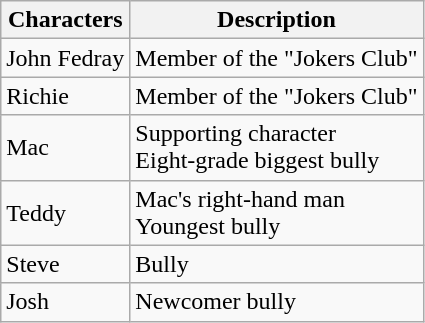<table class="wikitable">
<tr>
<th>Characters</th>
<th>Description</th>
</tr>
<tr>
<td>John Fedray</td>
<td>Member of the "Jokers Club"</td>
</tr>
<tr>
<td>Richie</td>
<td>Member of the "Jokers Club"</td>
</tr>
<tr>
<td>Mac</td>
<td>Supporting character <br> Eight-grade biggest bully</td>
</tr>
<tr>
<td>Teddy</td>
<td>Mac's right-hand man <br> Youngest bully</td>
</tr>
<tr>
<td>Steve</td>
<td>Bully</td>
</tr>
<tr>
<td>Josh</td>
<td>Newcomer bully</td>
</tr>
</table>
